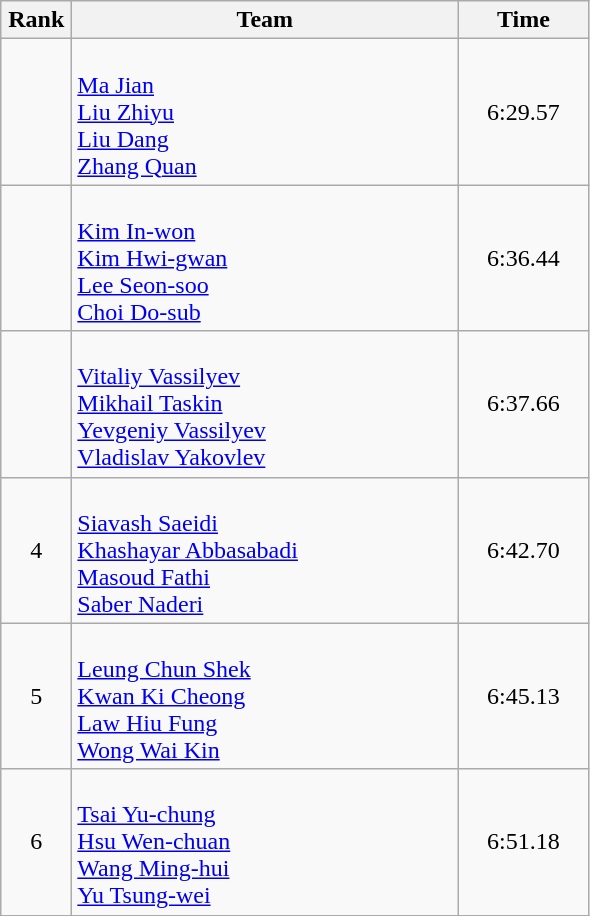<table class=wikitable style="text-align:center">
<tr>
<th width=40>Rank</th>
<th width=250>Team</th>
<th width=80>Time</th>
</tr>
<tr>
<td></td>
<td align=left><br><a href='#'>Ma Jian</a><br><a href='#'>Liu Zhiyu</a><br><a href='#'>Liu Dang</a><br><a href='#'>Zhang Quan</a></td>
<td>6:29.57</td>
</tr>
<tr>
<td></td>
<td align=left><br><a href='#'>Kim In-won</a><br><a href='#'>Kim Hwi-gwan</a><br><a href='#'>Lee Seon-soo</a><br><a href='#'>Choi Do-sub</a></td>
<td>6:36.44</td>
</tr>
<tr>
<td></td>
<td align=left><br><a href='#'>Vitaliy Vassilyev</a><br><a href='#'>Mikhail Taskin</a><br><a href='#'>Yevgeniy Vassilyev</a><br><a href='#'>Vladislav Yakovlev</a></td>
<td>6:37.66</td>
</tr>
<tr>
<td>4</td>
<td align=left><br><a href='#'>Siavash Saeidi</a><br><a href='#'>Khashayar Abbasabadi</a><br><a href='#'>Masoud Fathi</a><br><a href='#'>Saber Naderi</a></td>
<td>6:42.70</td>
</tr>
<tr>
<td>5</td>
<td align=left><br><a href='#'>Leung Chun Shek</a><br><a href='#'>Kwan Ki Cheong</a><br><a href='#'>Law Hiu Fung</a><br><a href='#'>Wong Wai Kin</a></td>
<td>6:45.13</td>
</tr>
<tr>
<td>6</td>
<td align=left><br><a href='#'>Tsai Yu-chung</a><br><a href='#'>Hsu Wen-chuan</a><br><a href='#'>Wang Ming-hui</a><br><a href='#'>Yu Tsung-wei</a></td>
<td>6:51.18</td>
</tr>
</table>
